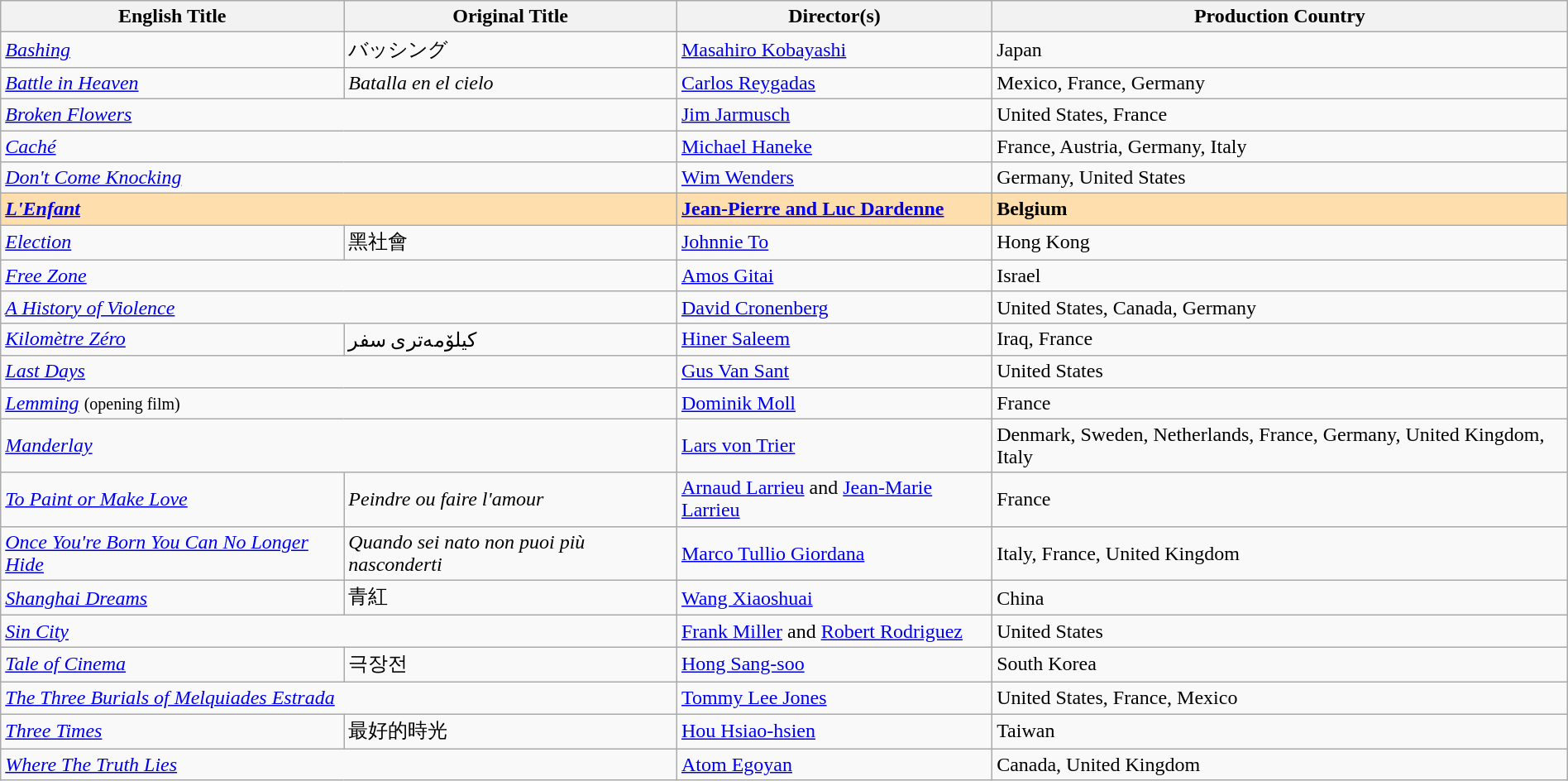<table class="wikitable" width="100%" cellpadding="5">
<tr>
<th scope="col">English Title</th>
<th scope="col">Original Title</th>
<th scope="col">Director(s)</th>
<th scope="col">Production Country</th>
</tr>
<tr>
<td><em><a href='#'>Bashing</a></em></td>
<td>バッシング</td>
<td data-sort-value="“Kobayashi”"><a href='#'>Masahiro Kobayashi</a></td>
<td>Japan</td>
</tr>
<tr>
<td><em><a href='#'>Battle in Heaven</a></em></td>
<td><em>Batalla en el cielo</em></td>
<td data-sort-value="“Reygadas”"><a href='#'>Carlos Reygadas</a></td>
<td>Mexico, France, Germany</td>
</tr>
<tr>
<td colspan="2"><em><a href='#'>Broken Flowers</a></em></td>
<td data-sort-value="“Jarmusch”"><a href='#'>Jim Jarmusch</a></td>
<td>United States, France</td>
</tr>
<tr>
<td colspan="2"><em><a href='#'>Caché</a></em></td>
<td data-sort-value="“Haneke”"><a href='#'>Michael Haneke</a></td>
<td>France, Austria, Germany, Italy</td>
</tr>
<tr>
<td colspan="2"><em><a href='#'>Don't Come Knocking</a></em></td>
<td data-sort-value="“Wenders”"><a href='#'>Wim Wenders</a></td>
<td>Germany, United States</td>
</tr>
<tr style="background:#FFDEAD">
<td colspan="2"><strong><em><a href='#'>L'Enfant</a></em></strong></td>
<td data-sort-value="“Dardenne”"><a href='#'><strong>Jean-Pierre and Luc Dardenne</strong></a></td>
<td><strong>Belgium</strong></td>
</tr>
<tr>
<td><em><a href='#'>Election</a></em></td>
<td>黑社會</td>
<td data-sort-value="“To”"><a href='#'>Johnnie To</a></td>
<td>Hong Kong</td>
</tr>
<tr>
<td colspan="2"><em><a href='#'>Free Zone</a></em></td>
<td data-sort-value="“Gitai”"><a href='#'>Amos Gitai</a></td>
<td>Israel</td>
</tr>
<tr>
<td colspan="2"><em><a href='#'>A History of Violence</a></em></td>
<td data-sort-value="“Cronenberg”"><a href='#'>David Cronenberg</a></td>
<td>United States, Canada, Germany</td>
</tr>
<tr>
<td><em><a href='#'>Kilomètre Zéro</a></em></td>
<td>کیلۆمەتری سفر</td>
<td data-sort-value="“Saleem”"><a href='#'>Hiner Saleem</a></td>
<td>Iraq, France</td>
</tr>
<tr>
<td colspan="2"><em><a href='#'>Last Days</a></em></td>
<td data-sort-value="“Sant”"><a href='#'>Gus Van Sant</a></td>
<td>United States</td>
</tr>
<tr>
<td colspan="2"><em><a href='#'>Lemming</a></em> <small>(opening film)</small></td>
<td data-sort-value="“Moll”"><a href='#'>Dominik Moll</a></td>
<td>France</td>
</tr>
<tr>
<td colspan="2"><em><a href='#'>Manderlay</a></em></td>
<td data-sort-value="“Trier”"><a href='#'>Lars von Trier</a></td>
<td>Denmark, Sweden, Netherlands, France, Germany, United Kingdom, Italy</td>
</tr>
<tr>
<td><em><a href='#'>To Paint or Make Love</a></em></td>
<td><em>Peindre ou faire l'amour</em></td>
<td data-sort-value="“Larrieu”"><a href='#'>Arnaud Larrieu</a> and <a href='#'>Jean-Marie Larrieu</a></td>
<td>France</td>
</tr>
<tr>
<td><em><a href='#'>Once You're Born You Can No Longer Hide</a></em></td>
<td><em>Quando sei nato non puoi più nasconderti</em></td>
<td data-sort-value="“Giordana”"><a href='#'>Marco Tullio Giordana</a></td>
<td>Italy, France, United Kingdom</td>
</tr>
<tr>
<td><em><a href='#'>Shanghai Dreams</a></em></td>
<td>青紅</td>
<td data-sort-value="“Xiaoshuai”"><a href='#'>Wang Xiaoshuai</a></td>
<td>China</td>
</tr>
<tr>
<td colspan="2"><em><a href='#'>Sin City</a></em></td>
<td data-sort-value="“Miller”"><a href='#'>Frank Miller</a> and <a href='#'>Robert Rodriguez</a></td>
<td>United States</td>
</tr>
<tr>
<td><em><a href='#'>Tale of Cinema</a></em></td>
<td>극장전</td>
<td data-sort-value="“Hong”"><a href='#'>Hong Sang-soo</a></td>
<td>South Korea</td>
</tr>
<tr>
<td colspan="2"><em><a href='#'>The Three Burials of Melquiades Estrada</a></em></td>
<td data-sort-value="“Jones”"><a href='#'>Tommy Lee Jones</a></td>
<td>United States, France, Mexico</td>
</tr>
<tr>
<td><em><a href='#'>Three Times</a></em></td>
<td>最好的時光</td>
<td data-sort-value="“Hou”"><a href='#'>Hou Hsiao-hsien</a></td>
<td>Taiwan</td>
</tr>
<tr>
<td colspan="2"><em><a href='#'>Where The Truth Lies</a></em></td>
<td data-sort-value="“Egoyan”"><a href='#'>Atom Egoyan</a></td>
<td>Canada, United Kingdom</td>
</tr>
</table>
